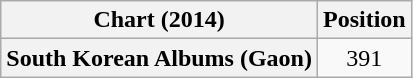<table class="wikitable sortable plainrowheaders">
<tr>
<th scope="col">Chart (2014)</th>
<th scope="col">Position</th>
</tr>
<tr>
<th scope="row">South Korean Albums (Gaon)</th>
<td style="text-align:center;">391</td>
</tr>
</table>
